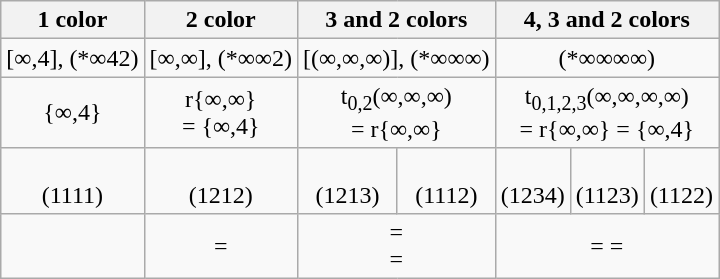<table class=wikitable>
<tr>
<th>1 color</th>
<th>2 color</th>
<th colspan=2>3 and 2 colors</th>
<th colspan=3>4, 3 and 2 colors</th>
</tr>
<tr align=center>
<td>[∞,4], (*∞42)</td>
<td>[∞,∞], (*∞∞2)</td>
<td colspan=2>[(∞,∞,∞)], (*∞∞∞)</td>
<td colspan=3>(*∞∞∞∞)</td>
</tr>
<tr align=center>
<td>{∞,4}</td>
<td>r{∞,∞}<br>= {∞,4}</td>
<td colspan=2>t<sub>0,2</sub>(∞,∞,∞)<br>= r{∞,∞}</td>
<td colspan=3>t<sub>0,1,2,3</sub>(∞,∞,∞,∞)<br>= r{∞,∞} = {∞,4}</td>
</tr>
<tr align=center>
<td><br>(1111)</td>
<td><br>(1212)</td>
<td><br>(1213)</td>
<td><br>(1112)</td>
<td><br>(1234)</td>
<td><br>(1123)</td>
<td><br>(1122)</td>
</tr>
<tr align=center>
<td></td>
<td> = </td>
<td colspan=2> = <br> = </td>
<td colspan=3> =  = </td>
</tr>
</table>
